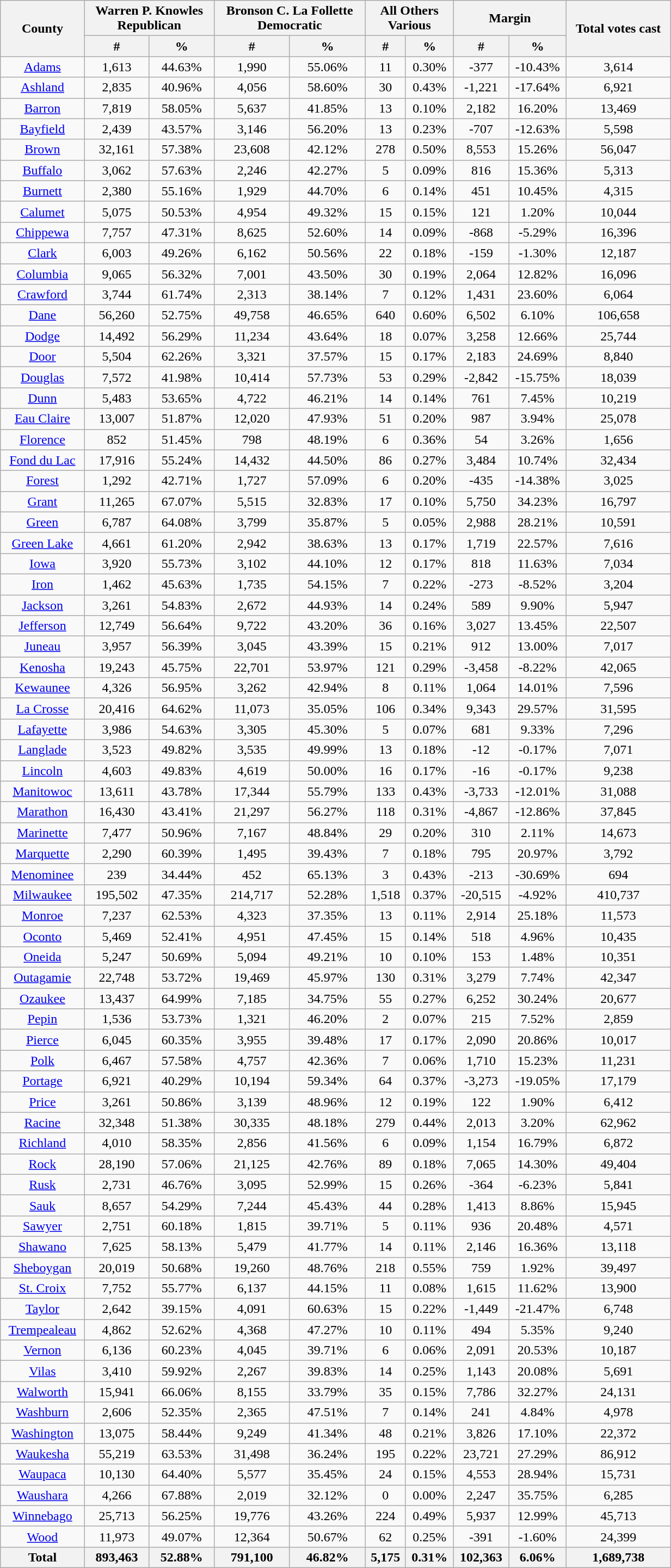<table width="65%" class="wikitable sortable" style="text-align:center">
<tr>
<th rowspan="2" style="text-align:center;">County</th>
<th colspan="2" style="text-align:center;">Warren P. Knowles<br>Republican</th>
<th colspan="2" style="text-align:center;">Bronson C. La Follette<br>Democratic</th>
<th colspan="2" style="text-align:center;">All Others<br>Various</th>
<th colspan="2" style="text-align:center;">Margin</th>
<th rowspan="2" style="text-align:center;">Total votes cast</th>
</tr>
<tr>
<th style="text-align:center;" data-sort-type="number">#</th>
<th style="text-align:center;" data-sort-type="number">%</th>
<th style="text-align:center;" data-sort-type="number">#</th>
<th style="text-align:center;" data-sort-type="number">%</th>
<th style="text-align:center;" data-sort-type="number">#</th>
<th style="text-align:center;" data-sort-type="number">%</th>
<th style="text-align:center;" data-sort-type="number">#</th>
<th style="text-align:center;" data-sort-type="number">%</th>
</tr>
<tr style="text-align:center;">
<td><a href='#'>Adams</a></td>
<td>1,613</td>
<td>44.63%</td>
<td>1,990</td>
<td>55.06%</td>
<td>11</td>
<td>0.30%</td>
<td>-377</td>
<td>-10.43%</td>
<td>3,614</td>
</tr>
<tr style="text-align:center;">
<td><a href='#'>Ashland</a></td>
<td>2,835</td>
<td>40.96%</td>
<td>4,056</td>
<td>58.60%</td>
<td>30</td>
<td>0.43%</td>
<td>-1,221</td>
<td>-17.64%</td>
<td>6,921</td>
</tr>
<tr style="text-align:center;">
<td><a href='#'>Barron</a></td>
<td>7,819</td>
<td>58.05%</td>
<td>5,637</td>
<td>41.85%</td>
<td>13</td>
<td>0.10%</td>
<td>2,182</td>
<td>16.20%</td>
<td>13,469</td>
</tr>
<tr style="text-align:center;">
<td><a href='#'>Bayfield</a></td>
<td>2,439</td>
<td>43.57%</td>
<td>3,146</td>
<td>56.20%</td>
<td>13</td>
<td>0.23%</td>
<td>-707</td>
<td>-12.63%</td>
<td>5,598</td>
</tr>
<tr style="text-align:center;">
<td><a href='#'>Brown</a></td>
<td>32,161</td>
<td>57.38%</td>
<td>23,608</td>
<td>42.12%</td>
<td>278</td>
<td>0.50%</td>
<td>8,553</td>
<td>15.26%</td>
<td>56,047</td>
</tr>
<tr style="text-align:center;">
<td><a href='#'>Buffalo</a></td>
<td>3,062</td>
<td>57.63%</td>
<td>2,246</td>
<td>42.27%</td>
<td>5</td>
<td>0.09%</td>
<td>816</td>
<td>15.36%</td>
<td>5,313</td>
</tr>
<tr style="text-align:center;">
<td><a href='#'>Burnett</a></td>
<td>2,380</td>
<td>55.16%</td>
<td>1,929</td>
<td>44.70%</td>
<td>6</td>
<td>0.14%</td>
<td>451</td>
<td>10.45%</td>
<td>4,315</td>
</tr>
<tr style="text-align:center;">
<td><a href='#'>Calumet</a></td>
<td>5,075</td>
<td>50.53%</td>
<td>4,954</td>
<td>49.32%</td>
<td>15</td>
<td>0.15%</td>
<td>121</td>
<td>1.20%</td>
<td>10,044</td>
</tr>
<tr style="text-align:center;">
<td><a href='#'>Chippewa</a></td>
<td>7,757</td>
<td>47.31%</td>
<td>8,625</td>
<td>52.60%</td>
<td>14</td>
<td>0.09%</td>
<td>-868</td>
<td>-5.29%</td>
<td>16,396</td>
</tr>
<tr style="text-align:center;">
<td><a href='#'>Clark</a></td>
<td>6,003</td>
<td>49.26%</td>
<td>6,162</td>
<td>50.56%</td>
<td>22</td>
<td>0.18%</td>
<td>-159</td>
<td>-1.30%</td>
<td>12,187</td>
</tr>
<tr style="text-align:center;">
<td><a href='#'>Columbia</a></td>
<td>9,065</td>
<td>56.32%</td>
<td>7,001</td>
<td>43.50%</td>
<td>30</td>
<td>0.19%</td>
<td>2,064</td>
<td>12.82%</td>
<td>16,096</td>
</tr>
<tr style="text-align:center;">
<td><a href='#'>Crawford</a></td>
<td>3,744</td>
<td>61.74%</td>
<td>2,313</td>
<td>38.14%</td>
<td>7</td>
<td>0.12%</td>
<td>1,431</td>
<td>23.60%</td>
<td>6,064</td>
</tr>
<tr style="text-align:center;">
<td><a href='#'>Dane</a></td>
<td>56,260</td>
<td>52.75%</td>
<td>49,758</td>
<td>46.65%</td>
<td>640</td>
<td>0.60%</td>
<td>6,502</td>
<td>6.10%</td>
<td>106,658</td>
</tr>
<tr style="text-align:center;">
<td><a href='#'>Dodge</a></td>
<td>14,492</td>
<td>56.29%</td>
<td>11,234</td>
<td>43.64%</td>
<td>18</td>
<td>0.07%</td>
<td>3,258</td>
<td>12.66%</td>
<td>25,744</td>
</tr>
<tr style="text-align:center;">
<td><a href='#'>Door</a></td>
<td>5,504</td>
<td>62.26%</td>
<td>3,321</td>
<td>37.57%</td>
<td>15</td>
<td>0.17%</td>
<td>2,183</td>
<td>24.69%</td>
<td>8,840</td>
</tr>
<tr style="text-align:center;">
<td><a href='#'>Douglas</a></td>
<td>7,572</td>
<td>41.98%</td>
<td>10,414</td>
<td>57.73%</td>
<td>53</td>
<td>0.29%</td>
<td>-2,842</td>
<td>-15.75%</td>
<td>18,039</td>
</tr>
<tr style="text-align:center;">
<td><a href='#'>Dunn</a></td>
<td>5,483</td>
<td>53.65%</td>
<td>4,722</td>
<td>46.21%</td>
<td>14</td>
<td>0.14%</td>
<td>761</td>
<td>7.45%</td>
<td>10,219</td>
</tr>
<tr style="text-align:center;">
<td><a href='#'>Eau Claire</a></td>
<td>13,007</td>
<td>51.87%</td>
<td>12,020</td>
<td>47.93%</td>
<td>51</td>
<td>0.20%</td>
<td>987</td>
<td>3.94%</td>
<td>25,078</td>
</tr>
<tr style="text-align:center;">
<td><a href='#'>Florence</a></td>
<td>852</td>
<td>51.45%</td>
<td>798</td>
<td>48.19%</td>
<td>6</td>
<td>0.36%</td>
<td>54</td>
<td>3.26%</td>
<td>1,656</td>
</tr>
<tr style="text-align:center;">
<td><a href='#'>Fond du Lac</a></td>
<td>17,916</td>
<td>55.24%</td>
<td>14,432</td>
<td>44.50%</td>
<td>86</td>
<td>0.27%</td>
<td>3,484</td>
<td>10.74%</td>
<td>32,434</td>
</tr>
<tr style="text-align:center;">
<td><a href='#'>Forest</a></td>
<td>1,292</td>
<td>42.71%</td>
<td>1,727</td>
<td>57.09%</td>
<td>6</td>
<td>0.20%</td>
<td>-435</td>
<td>-14.38%</td>
<td>3,025</td>
</tr>
<tr style="text-align:center;">
<td><a href='#'>Grant</a></td>
<td>11,265</td>
<td>67.07%</td>
<td>5,515</td>
<td>32.83%</td>
<td>17</td>
<td>0.10%</td>
<td>5,750</td>
<td>34.23%</td>
<td>16,797</td>
</tr>
<tr style="text-align:center;">
<td><a href='#'>Green</a></td>
<td>6,787</td>
<td>64.08%</td>
<td>3,799</td>
<td>35.87%</td>
<td>5</td>
<td>0.05%</td>
<td>2,988</td>
<td>28.21%</td>
<td>10,591</td>
</tr>
<tr style="text-align:center;">
<td><a href='#'>Green Lake</a></td>
<td>4,661</td>
<td>61.20%</td>
<td>2,942</td>
<td>38.63%</td>
<td>13</td>
<td>0.17%</td>
<td>1,719</td>
<td>22.57%</td>
<td>7,616</td>
</tr>
<tr style="text-align:center;">
<td><a href='#'>Iowa</a></td>
<td>3,920</td>
<td>55.73%</td>
<td>3,102</td>
<td>44.10%</td>
<td>12</td>
<td>0.17%</td>
<td>818</td>
<td>11.63%</td>
<td>7,034</td>
</tr>
<tr style="text-align:center;">
<td><a href='#'>Iron</a></td>
<td>1,462</td>
<td>45.63%</td>
<td>1,735</td>
<td>54.15%</td>
<td>7</td>
<td>0.22%</td>
<td>-273</td>
<td>-8.52%</td>
<td>3,204</td>
</tr>
<tr style="text-align:center;">
<td><a href='#'>Jackson</a></td>
<td>3,261</td>
<td>54.83%</td>
<td>2,672</td>
<td>44.93%</td>
<td>14</td>
<td>0.24%</td>
<td>589</td>
<td>9.90%</td>
<td>5,947</td>
</tr>
<tr style="text-align:center;">
<td><a href='#'>Jefferson</a></td>
<td>12,749</td>
<td>56.64%</td>
<td>9,722</td>
<td>43.20%</td>
<td>36</td>
<td>0.16%</td>
<td>3,027</td>
<td>13.45%</td>
<td>22,507</td>
</tr>
<tr style="text-align:center;">
<td><a href='#'>Juneau</a></td>
<td>3,957</td>
<td>56.39%</td>
<td>3,045</td>
<td>43.39%</td>
<td>15</td>
<td>0.21%</td>
<td>912</td>
<td>13.00%</td>
<td>7,017</td>
</tr>
<tr style="text-align:center;">
<td><a href='#'>Kenosha</a></td>
<td>19,243</td>
<td>45.75%</td>
<td>22,701</td>
<td>53.97%</td>
<td>121</td>
<td>0.29%</td>
<td>-3,458</td>
<td>-8.22%</td>
<td>42,065</td>
</tr>
<tr style="text-align:center;">
<td><a href='#'>Kewaunee</a></td>
<td>4,326</td>
<td>56.95%</td>
<td>3,262</td>
<td>42.94%</td>
<td>8</td>
<td>0.11%</td>
<td>1,064</td>
<td>14.01%</td>
<td>7,596</td>
</tr>
<tr style="text-align:center;">
<td><a href='#'>La Crosse</a></td>
<td>20,416</td>
<td>64.62%</td>
<td>11,073</td>
<td>35.05%</td>
<td>106</td>
<td>0.34%</td>
<td>9,343</td>
<td>29.57%</td>
<td>31,595</td>
</tr>
<tr style="text-align:center;">
<td><a href='#'>Lafayette</a></td>
<td>3,986</td>
<td>54.63%</td>
<td>3,305</td>
<td>45.30%</td>
<td>5</td>
<td>0.07%</td>
<td>681</td>
<td>9.33%</td>
<td>7,296</td>
</tr>
<tr style="text-align:center;">
<td><a href='#'>Langlade</a></td>
<td>3,523</td>
<td>49.82%</td>
<td>3,535</td>
<td>49.99%</td>
<td>13</td>
<td>0.18%</td>
<td>-12</td>
<td>-0.17%</td>
<td>7,071</td>
</tr>
<tr style="text-align:center;">
<td><a href='#'>Lincoln</a></td>
<td>4,603</td>
<td>49.83%</td>
<td>4,619</td>
<td>50.00%</td>
<td>16</td>
<td>0.17%</td>
<td>-16</td>
<td>-0.17%</td>
<td>9,238</td>
</tr>
<tr style="text-align:center;">
<td><a href='#'>Manitowoc</a></td>
<td>13,611</td>
<td>43.78%</td>
<td>17,344</td>
<td>55.79%</td>
<td>133</td>
<td>0.43%</td>
<td>-3,733</td>
<td>-12.01%</td>
<td>31,088</td>
</tr>
<tr style="text-align:center;">
<td><a href='#'>Marathon</a></td>
<td>16,430</td>
<td>43.41%</td>
<td>21,297</td>
<td>56.27%</td>
<td>118</td>
<td>0.31%</td>
<td>-4,867</td>
<td>-12.86%</td>
<td>37,845</td>
</tr>
<tr style="text-align:center;">
<td><a href='#'>Marinette</a></td>
<td>7,477</td>
<td>50.96%</td>
<td>7,167</td>
<td>48.84%</td>
<td>29</td>
<td>0.20%</td>
<td>310</td>
<td>2.11%</td>
<td>14,673</td>
</tr>
<tr style="text-align:center;">
<td><a href='#'>Marquette</a></td>
<td>2,290</td>
<td>60.39%</td>
<td>1,495</td>
<td>39.43%</td>
<td>7</td>
<td>0.18%</td>
<td>795</td>
<td>20.97%</td>
<td>3,792</td>
</tr>
<tr style="text-align:center;">
<td><a href='#'>Menominee</a></td>
<td>239</td>
<td>34.44%</td>
<td>452</td>
<td>65.13%</td>
<td>3</td>
<td>0.43%</td>
<td>-213</td>
<td>-30.69%</td>
<td>694</td>
</tr>
<tr style="text-align:center;">
<td><a href='#'>Milwaukee</a></td>
<td>195,502</td>
<td>47.35%</td>
<td>214,717</td>
<td>52.28%</td>
<td>1,518</td>
<td>0.37%</td>
<td>-20,515</td>
<td>-4.92%</td>
<td>410,737</td>
</tr>
<tr style="text-align:center;">
<td><a href='#'>Monroe</a></td>
<td>7,237</td>
<td>62.53%</td>
<td>4,323</td>
<td>37.35%</td>
<td>13</td>
<td>0.11%</td>
<td>2,914</td>
<td>25.18%</td>
<td>11,573</td>
</tr>
<tr style="text-align:center;">
<td><a href='#'>Oconto</a></td>
<td>5,469</td>
<td>52.41%</td>
<td>4,951</td>
<td>47.45%</td>
<td>15</td>
<td>0.14%</td>
<td>518</td>
<td>4.96%</td>
<td>10,435</td>
</tr>
<tr style="text-align:center;">
<td><a href='#'>Oneida</a></td>
<td>5,247</td>
<td>50.69%</td>
<td>5,094</td>
<td>49.21%</td>
<td>10</td>
<td>0.10%</td>
<td>153</td>
<td>1.48%</td>
<td>10,351</td>
</tr>
<tr style="text-align:center;">
<td><a href='#'>Outagamie</a></td>
<td>22,748</td>
<td>53.72%</td>
<td>19,469</td>
<td>45.97%</td>
<td>130</td>
<td>0.31%</td>
<td>3,279</td>
<td>7.74%</td>
<td>42,347</td>
</tr>
<tr style="text-align:center;">
<td><a href='#'>Ozaukee</a></td>
<td>13,437</td>
<td>64.99%</td>
<td>7,185</td>
<td>34.75%</td>
<td>55</td>
<td>0.27%</td>
<td>6,252</td>
<td>30.24%</td>
<td>20,677</td>
</tr>
<tr style="text-align:center;">
<td><a href='#'>Pepin</a></td>
<td>1,536</td>
<td>53.73%</td>
<td>1,321</td>
<td>46.20%</td>
<td>2</td>
<td>0.07%</td>
<td>215</td>
<td>7.52%</td>
<td>2,859</td>
</tr>
<tr style="text-align:center;">
<td><a href='#'>Pierce</a></td>
<td>6,045</td>
<td>60.35%</td>
<td>3,955</td>
<td>39.48%</td>
<td>17</td>
<td>0.17%</td>
<td>2,090</td>
<td>20.86%</td>
<td>10,017</td>
</tr>
<tr style="text-align:center;">
<td><a href='#'>Polk</a></td>
<td>6,467</td>
<td>57.58%</td>
<td>4,757</td>
<td>42.36%</td>
<td>7</td>
<td>0.06%</td>
<td>1,710</td>
<td>15.23%</td>
<td>11,231</td>
</tr>
<tr style="text-align:center;">
<td><a href='#'>Portage</a></td>
<td>6,921</td>
<td>40.29%</td>
<td>10,194</td>
<td>59.34%</td>
<td>64</td>
<td>0.37%</td>
<td>-3,273</td>
<td>-19.05%</td>
<td>17,179</td>
</tr>
<tr style="text-align:center;">
<td><a href='#'>Price</a></td>
<td>3,261</td>
<td>50.86%</td>
<td>3,139</td>
<td>48.96%</td>
<td>12</td>
<td>0.19%</td>
<td>122</td>
<td>1.90%</td>
<td>6,412</td>
</tr>
<tr style="text-align:center;">
<td><a href='#'>Racine</a></td>
<td>32,348</td>
<td>51.38%</td>
<td>30,335</td>
<td>48.18%</td>
<td>279</td>
<td>0.44%</td>
<td>2,013</td>
<td>3.20%</td>
<td>62,962</td>
</tr>
<tr style="text-align:center;">
<td><a href='#'>Richland</a></td>
<td>4,010</td>
<td>58.35%</td>
<td>2,856</td>
<td>41.56%</td>
<td>6</td>
<td>0.09%</td>
<td>1,154</td>
<td>16.79%</td>
<td>6,872</td>
</tr>
<tr style="text-align:center;">
<td><a href='#'>Rock</a></td>
<td>28,190</td>
<td>57.06%</td>
<td>21,125</td>
<td>42.76%</td>
<td>89</td>
<td>0.18%</td>
<td>7,065</td>
<td>14.30%</td>
<td>49,404</td>
</tr>
<tr style="text-align:center;">
<td><a href='#'>Rusk</a></td>
<td>2,731</td>
<td>46.76%</td>
<td>3,095</td>
<td>52.99%</td>
<td>15</td>
<td>0.26%</td>
<td>-364</td>
<td>-6.23%</td>
<td>5,841</td>
</tr>
<tr style="text-align:center;">
<td><a href='#'>Sauk</a></td>
<td>8,657</td>
<td>54.29%</td>
<td>7,244</td>
<td>45.43%</td>
<td>44</td>
<td>0.28%</td>
<td>1,413</td>
<td>8.86%</td>
<td>15,945</td>
</tr>
<tr style="text-align:center;">
<td><a href='#'>Sawyer</a></td>
<td>2,751</td>
<td>60.18%</td>
<td>1,815</td>
<td>39.71%</td>
<td>5</td>
<td>0.11%</td>
<td>936</td>
<td>20.48%</td>
<td>4,571</td>
</tr>
<tr style="text-align:center;">
<td><a href='#'>Shawano</a></td>
<td>7,625</td>
<td>58.13%</td>
<td>5,479</td>
<td>41.77%</td>
<td>14</td>
<td>0.11%</td>
<td>2,146</td>
<td>16.36%</td>
<td>13,118</td>
</tr>
<tr style="text-align:center;">
<td><a href='#'>Sheboygan</a></td>
<td>20,019</td>
<td>50.68%</td>
<td>19,260</td>
<td>48.76%</td>
<td>218</td>
<td>0.55%</td>
<td>759</td>
<td>1.92%</td>
<td>39,497</td>
</tr>
<tr style="text-align:center;">
<td><a href='#'>St. Croix</a></td>
<td>7,752</td>
<td>55.77%</td>
<td>6,137</td>
<td>44.15%</td>
<td>11</td>
<td>0.08%</td>
<td>1,615</td>
<td>11.62%</td>
<td>13,900</td>
</tr>
<tr style="text-align:center;">
<td><a href='#'>Taylor</a></td>
<td>2,642</td>
<td>39.15%</td>
<td>4,091</td>
<td>60.63%</td>
<td>15</td>
<td>0.22%</td>
<td>-1,449</td>
<td>-21.47%</td>
<td>6,748</td>
</tr>
<tr style="text-align:center;">
<td><a href='#'>Trempealeau</a></td>
<td>4,862</td>
<td>52.62%</td>
<td>4,368</td>
<td>47.27%</td>
<td>10</td>
<td>0.11%</td>
<td>494</td>
<td>5.35%</td>
<td>9,240</td>
</tr>
<tr style="text-align:center;">
<td><a href='#'>Vernon</a></td>
<td>6,136</td>
<td>60.23%</td>
<td>4,045</td>
<td>39.71%</td>
<td>6</td>
<td>0.06%</td>
<td>2,091</td>
<td>20.53%</td>
<td>10,187</td>
</tr>
<tr style="text-align:center;">
<td><a href='#'>Vilas</a></td>
<td>3,410</td>
<td>59.92%</td>
<td>2,267</td>
<td>39.83%</td>
<td>14</td>
<td>0.25%</td>
<td>1,143</td>
<td>20.08%</td>
<td>5,691</td>
</tr>
<tr style="text-align:center;">
<td><a href='#'>Walworth</a></td>
<td>15,941</td>
<td>66.06%</td>
<td>8,155</td>
<td>33.79%</td>
<td>35</td>
<td>0.15%</td>
<td>7,786</td>
<td>32.27%</td>
<td>24,131</td>
</tr>
<tr style="text-align:center;">
<td><a href='#'>Washburn</a></td>
<td>2,606</td>
<td>52.35%</td>
<td>2,365</td>
<td>47.51%</td>
<td>7</td>
<td>0.14%</td>
<td>241</td>
<td>4.84%</td>
<td>4,978</td>
</tr>
<tr style="text-align:center;">
<td><a href='#'>Washington</a></td>
<td>13,075</td>
<td>58.44%</td>
<td>9,249</td>
<td>41.34%</td>
<td>48</td>
<td>0.21%</td>
<td>3,826</td>
<td>17.10%</td>
<td>22,372</td>
</tr>
<tr style="text-align:center;">
<td><a href='#'>Waukesha</a></td>
<td>55,219</td>
<td>63.53%</td>
<td>31,498</td>
<td>36.24%</td>
<td>195</td>
<td>0.22%</td>
<td>23,721</td>
<td>27.29%</td>
<td>86,912</td>
</tr>
<tr style="text-align:center;">
<td><a href='#'>Waupaca</a></td>
<td>10,130</td>
<td>64.40%</td>
<td>5,577</td>
<td>35.45%</td>
<td>24</td>
<td>0.15%</td>
<td>4,553</td>
<td>28.94%</td>
<td>15,731</td>
</tr>
<tr style="text-align:center;">
<td><a href='#'>Waushara</a></td>
<td>4,266</td>
<td>67.88%</td>
<td>2,019</td>
<td>32.12%</td>
<td>0</td>
<td>0.00%</td>
<td>2,247</td>
<td>35.75%</td>
<td>6,285</td>
</tr>
<tr style="text-align:center;">
<td><a href='#'>Winnebago</a></td>
<td>25,713</td>
<td>56.25%</td>
<td>19,776</td>
<td>43.26%</td>
<td>224</td>
<td>0.49%</td>
<td>5,937</td>
<td>12.99%</td>
<td>45,713</td>
</tr>
<tr style="text-align:center;">
<td><a href='#'>Wood</a></td>
<td>11,973</td>
<td>49.07%</td>
<td>12,364</td>
<td>50.67%</td>
<td>62</td>
<td>0.25%</td>
<td>-391</td>
<td>-1.60%</td>
<td>24,399</td>
</tr>
<tr>
<th>Total</th>
<th>893,463</th>
<th>52.88%</th>
<th>791,100</th>
<th>46.82%</th>
<th>5,175</th>
<th>0.31%</th>
<th>102,363</th>
<th>6.06%</th>
<th>1,689,738</th>
</tr>
</table>
